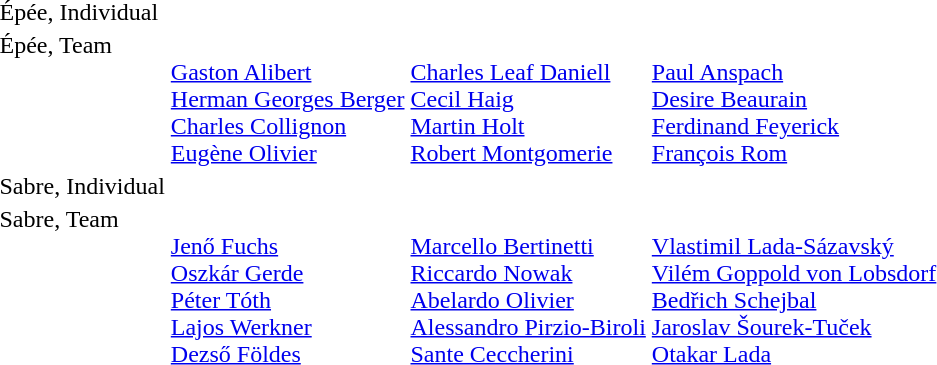<table>
<tr>
<td>Épée, Individual<br></td>
<td></td>
<td></td>
<td></td>
</tr>
<tr valign="top">
<td>Épée, Team<br></td>
<td><br><a href='#'>Gaston Alibert</a> <br> <a href='#'>Herman Georges Berger</a> <br> <a href='#'>Charles Collignon</a> <br> <a href='#'>Eugène Olivier</a></td>
<td><br><a href='#'>Charles Leaf Daniell</a> <br> <a href='#'>Cecil Haig</a> <br> <a href='#'>Martin Holt</a> <br> <a href='#'>Robert Montgomerie</a></td>
<td><br><a href='#'>Paul Anspach</a> <br> <a href='#'>Desire Beaurain</a> <br> <a href='#'>Ferdinand Feyerick</a> <br> <a href='#'>François Rom</a></td>
</tr>
<tr>
<td>Sabre, Individual<br></td>
<td></td>
<td></td>
<td></td>
</tr>
<tr valign="top">
<td>Sabre, Team<br></td>
<td><br><a href='#'>Jenő Fuchs</a> <br> <a href='#'>Oszkár Gerde</a> <br> <a href='#'>Péter Tóth</a> <br> <a href='#'>Lajos Werkner</a> <br> <a href='#'>Dezső Földes</a></td>
<td><br><a href='#'>Marcello Bertinetti</a> <br> <a href='#'>Riccardo Nowak</a> <br> <a href='#'>Abelardo Olivier</a> <br> <a href='#'>Alessandro Pirzio-Biroli</a> <br> <a href='#'>Sante Ceccherini</a></td>
<td><br><a href='#'>Vlastimil Lada-Sázavský</a> <br> <a href='#'>Vilém Goppold von Lobsdorf</a> <br> <a href='#'>Bedřich Schejbal</a> <br> <a href='#'>Jaroslav Šourek-Tuček</a> <br> <a href='#'>Otakar Lada</a></td>
</tr>
</table>
